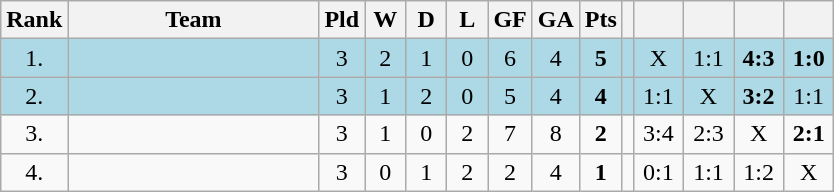<table class="wikitable">
<tr>
<th bgcolor="#efefef">Rank</th>
<th bgcolor="#efefef" width="160">Team</th>
<th bgcolor="#efefef" width="20">Pld</th>
<th bgcolor="#efefef" width="20">W</th>
<th bgcolor="#efefef" width="20">D</th>
<th bgcolor="#efefef" width="20">L</th>
<th bgcolor="#efefef" width="20">GF</th>
<th bgcolor="#efefef" width="20">GA</th>
<th bgcolor="#efefef" width="20">Pts</th>
<th bgcolor="#efefef"></th>
<th bgcolor="#efefef" width="26"></th>
<th bgcolor="#efefef" width="26"></th>
<th bgcolor="#efefef" width="26"></th>
<th bgcolor="#efefef" width="26"></th>
</tr>
<tr align=center bgcolor=lightblue>
<td>1.</td>
<td align=left></td>
<td>3</td>
<td>2</td>
<td>1</td>
<td>0</td>
<td>6</td>
<td>4</td>
<td><strong>5</strong></td>
<td></td>
<td>X</td>
<td>1:1</td>
<td><strong>4:3</strong></td>
<td><strong>1:0</strong></td>
</tr>
<tr align=center bgcolor=lightblue>
<td>2.</td>
<td align=left></td>
<td>3</td>
<td>1</td>
<td>2</td>
<td>0</td>
<td>5</td>
<td>4</td>
<td><strong>4</strong></td>
<td></td>
<td>1:1</td>
<td>X</td>
<td><strong>3:2</strong></td>
<td>1:1</td>
</tr>
<tr align=center>
<td>3.</td>
<td align=left></td>
<td>3</td>
<td>1</td>
<td>0</td>
<td>2</td>
<td>7</td>
<td>8</td>
<td><strong>2</strong></td>
<td></td>
<td>3:4</td>
<td>2:3</td>
<td>X</td>
<td><strong>2:1</strong></td>
</tr>
<tr align=center>
<td>4.</td>
<td align=left></td>
<td>3</td>
<td>0</td>
<td>1</td>
<td>2</td>
<td>2</td>
<td>4</td>
<td><strong>1</strong></td>
<td></td>
<td>0:1</td>
<td>1:1</td>
<td>1:2</td>
<td>X</td>
</tr>
</table>
